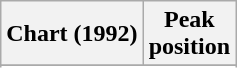<table class="wikitable sortable">
<tr>
<th align="left">Chart (1992)</th>
<th align="center">Peak<br>position</th>
</tr>
<tr>
</tr>
<tr>
</tr>
</table>
